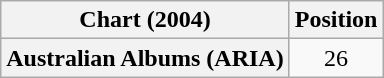<table class="wikitable sortable plainrowheaders" style="text-align:center">
<tr>
<th scope="col">Chart (2004)</th>
<th scope="col">Position</th>
</tr>
<tr>
<th scope="row">Australian Albums (ARIA)</th>
<td>26</td>
</tr>
</table>
